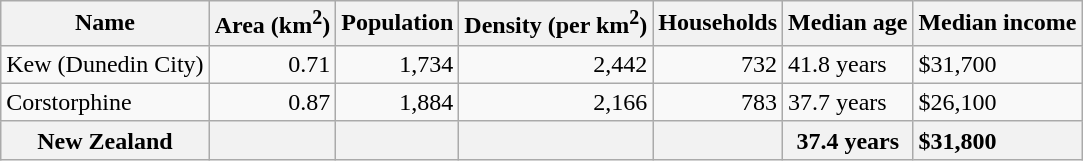<table class="wikitable">
<tr>
<th>Name</th>
<th>Area (km<sup>2</sup>)</th>
<th>Population</th>
<th>Density (per km<sup>2</sup>)</th>
<th>Households</th>
<th>Median age</th>
<th>Median income</th>
</tr>
<tr>
<td>Kew (Dunedin City)</td>
<td style="text-align:right;">0.71</td>
<td style="text-align:right;">1,734</td>
<td style="text-align:right;">2,442</td>
<td style="text-align:right;">732</td>
<td>41.8 years</td>
<td>$31,700</td>
</tr>
<tr>
<td>Corstorphine</td>
<td style="text-align:right;">0.87</td>
<td style="text-align:right;">1,884</td>
<td style="text-align:right;">2,166</td>
<td style="text-align:right;">783</td>
<td>37.7 years</td>
<td>$26,100</td>
</tr>
<tr>
<th>New Zealand</th>
<th></th>
<th></th>
<th></th>
<th></th>
<th>37.4 years</th>
<th style="text-align:left;">$31,800</th>
</tr>
</table>
